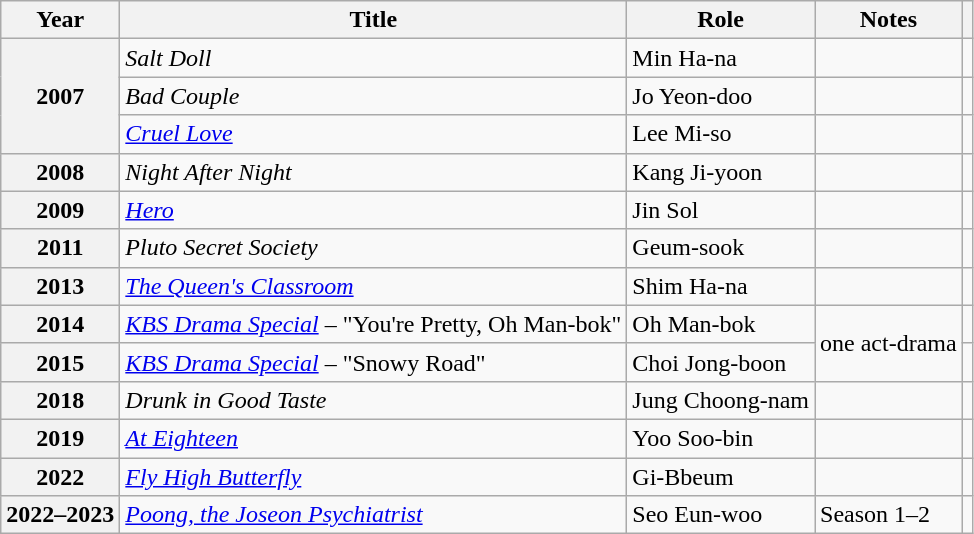<table class="wikitable plainrowheaders sortable">
<tr>
<th scope="col">Year</th>
<th scope="col">Title</th>
<th scope="col">Role</th>
<th scope="col">Notes</th>
<th scope="col" class="unsortable"></th>
</tr>
<tr>
<th scope="row" rowspan="3">2007</th>
<td><em>Salt Doll</em></td>
<td>Min Ha-na</td>
<td></td>
<td style="text-align:center"></td>
</tr>
<tr>
<td><em>Bad Couple</em></td>
<td>Jo Yeon-doo</td>
<td></td>
<td style="text-align:center"></td>
</tr>
<tr>
<td><em><a href='#'>Cruel Love</a></em></td>
<td>Lee Mi-so</td>
<td></td>
<td style="text-align:center"></td>
</tr>
<tr>
<th scope="row">2008</th>
<td><em>Night After Night</em></td>
<td>Kang Ji-yoon</td>
<td></td>
<td style="text-align:center"></td>
</tr>
<tr>
<th scope="row">2009</th>
<td><em><a href='#'>Hero</a></em></td>
<td>Jin Sol</td>
<td></td>
<td style="text-align:center"></td>
</tr>
<tr>
<th scope="row">2011</th>
<td><em>Pluto Secret Society</em></td>
<td>Geum-sook</td>
<td></td>
<td style="text-align:center"></td>
</tr>
<tr>
<th scope="row">2013</th>
<td><em><a href='#'>The Queen's Classroom</a></em></td>
<td>Shim Ha-na</td>
<td></td>
<td style="text-align:center"></td>
</tr>
<tr>
<th scope="row">2014</th>
<td><em><a href='#'>KBS Drama Special</a></em> – "You're Pretty, Oh Man-bok"</td>
<td>Oh Man-bok</td>
<td rowspan="2">one act-drama</td>
<td style="text-align:center"></td>
</tr>
<tr>
<th scope="row">2015</th>
<td><em><a href='#'>KBS Drama Special</a></em> – "Snowy Road"</td>
<td>Choi Jong-boon</td>
<td style="text-align:center"></td>
</tr>
<tr>
<th scope="row">2018</th>
<td><em>Drunk in Good Taste</em></td>
<td>Jung Choong-nam</td>
<td></td>
<td style="text-align:center"></td>
</tr>
<tr>
<th scope="row">2019</th>
<td><em><a href='#'>At Eighteen</a></em></td>
<td>Yoo Soo-bin</td>
<td></td>
<td style="text-align:center"></td>
</tr>
<tr>
<th scope="row">2022</th>
<td><em><a href='#'>Fly High Butterfly</a></em></td>
<td>Gi-Bbeum</td>
<td></td>
<td style="text-align:center"></td>
</tr>
<tr>
<th scope="row">2022–2023</th>
<td><em><a href='#'>Poong, the Joseon Psychiatrist</a></em></td>
<td>Seo Eun-woo</td>
<td>Season 1–2</td>
<td style="text-align:center"></td>
</tr>
</table>
